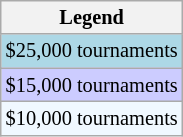<table class="wikitable" style="font-size:85%">
<tr>
<th>Legend</th>
</tr>
<tr style="background:lightblue;">
<td>$25,000 tournaments</td>
</tr>
<tr style="background:#ccccff;">
<td>$15,000 tournaments</td>
</tr>
<tr style="background:#f0f8ff;">
<td>$10,000 tournaments</td>
</tr>
</table>
